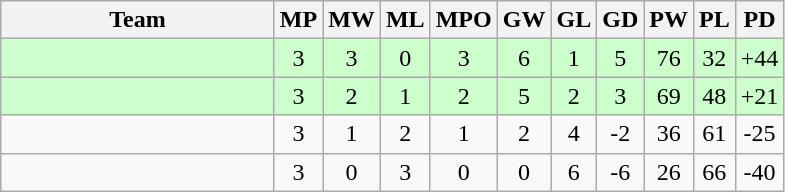<table class=wikitable style="text-align:center">
<tr>
<th width=175>Team</th>
<th width=20>MP</th>
<th width=20>MW</th>
<th width=20>ML</th>
<th width=20>MPO</th>
<th width=20>GW</th>
<th width=20>GL</th>
<th width=20>GD</th>
<th width=20>PW</th>
<th width=20>PL</th>
<th width=20>PD</th>
</tr>
<tr bgcolor="#ccffcc">
<td align=left><strong><br></strong></td>
<td>3</td>
<td>3</td>
<td>0</td>
<td>3</td>
<td>6</td>
<td>1</td>
<td>5</td>
<td>76</td>
<td>32</td>
<td>+44</td>
</tr>
<tr bgcolor="#ccffcc">
<td align=left><strong><br></strong></td>
<td>3</td>
<td>2</td>
<td>1</td>
<td>2</td>
<td>5</td>
<td>2</td>
<td>3</td>
<td>69</td>
<td>48</td>
<td>+21</td>
</tr>
<tr>
<td align=left><br></td>
<td>3</td>
<td>1</td>
<td>2</td>
<td>1</td>
<td>2</td>
<td>4</td>
<td>-2</td>
<td>36</td>
<td>61</td>
<td>-25</td>
</tr>
<tr>
<td align=left><br></td>
<td>3</td>
<td>0</td>
<td>3</td>
<td>0</td>
<td>0</td>
<td>6</td>
<td>-6</td>
<td>26</td>
<td>66</td>
<td>-40</td>
</tr>
</table>
